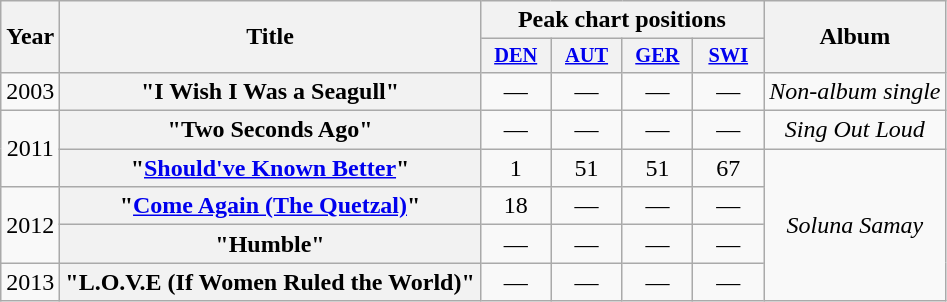<table class="wikitable plainrowheaders" style="text-align:center;">
<tr>
<th scope="col" rowspan="2">Year</th>
<th scope="col" rowspan="2">Title</th>
<th scope="col" colspan="4">Peak chart positions</th>
<th scope="col" rowspan="2">Album</th>
</tr>
<tr>
<th scope="col" style="width:3em;font-size:85%;"><a href='#'>DEN</a><br></th>
<th scope="col" style="width:3em;font-size:85%;"><a href='#'>AUT</a><br></th>
<th scope="col" style="width:3em;font-size:85%;"><a href='#'>GER</a><br></th>
<th scope="col" style="width:3em;font-size:85%;"><a href='#'>SWI</a><br></th>
</tr>
<tr>
<td>2003</td>
<th scope="row">"I Wish I Was a Seagull"</th>
<td>—</td>
<td>—</td>
<td>—</td>
<td>—</td>
<td><em>Non-album single</em></td>
</tr>
<tr>
<td rowspan="2">2011</td>
<th scope="row">"Two Seconds Ago"</th>
<td>—</td>
<td>—</td>
<td>—</td>
<td>—</td>
<td><em>Sing Out Loud</em></td>
</tr>
<tr>
<th scope="row">"<a href='#'>Should've Known Better</a>"</th>
<td>1</td>
<td>51</td>
<td>51</td>
<td>67</td>
<td rowspan="4"><em>Soluna Samay</em></td>
</tr>
<tr>
<td rowspan="2">2012</td>
<th scope="row">"<a href='#'>Come Again (The Quetzal)</a>"</th>
<td>18</td>
<td>—</td>
<td>—</td>
<td>—</td>
</tr>
<tr>
<th scope="row">"Humble"</th>
<td>—</td>
<td>—</td>
<td>—</td>
<td>—</td>
</tr>
<tr>
<td>2013</td>
<th scope="row">"L.O.V.E (If Women Ruled the World)"</th>
<td>—</td>
<td>—</td>
<td>—</td>
<td>—</td>
</tr>
</table>
